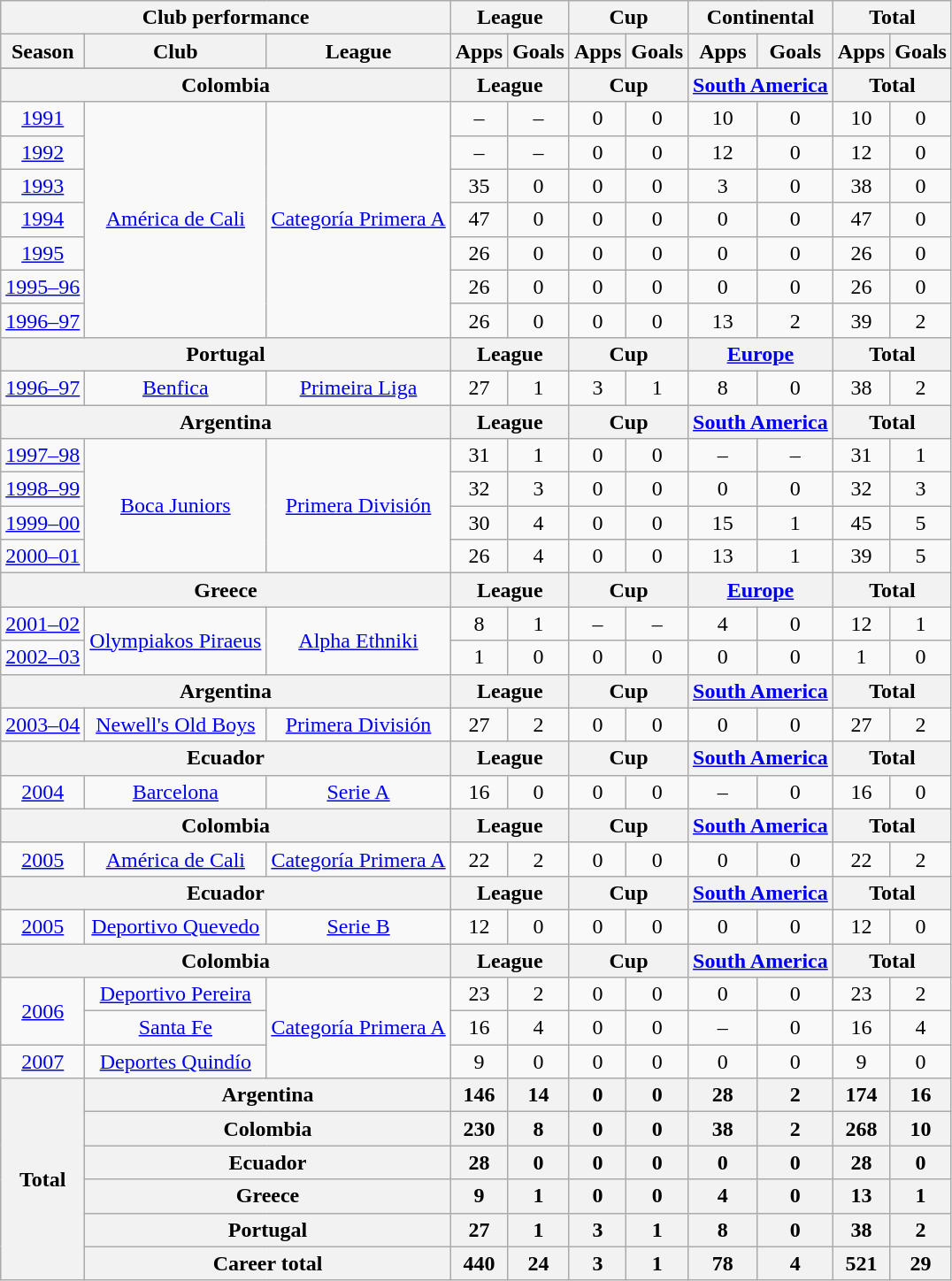<table class="wikitable" style="text-align:center">
<tr>
<th colspan=3>Club performance</th>
<th colspan=2>League</th>
<th colspan=2>Cup</th>
<th colspan=2>Continental</th>
<th colspan=2>Total</th>
</tr>
<tr>
<th>Season</th>
<th>Club</th>
<th>League</th>
<th>Apps</th>
<th>Goals</th>
<th>Apps</th>
<th>Goals</th>
<th>Apps</th>
<th>Goals</th>
<th>Apps</th>
<th>Goals</th>
</tr>
<tr>
</tr>
<tr>
<th colspan=3>Colombia</th>
<th colspan=2>League</th>
<th colspan=2>Cup</th>
<th colspan=2><a href='#'>South America</a></th>
<th colspan=2>Total</th>
</tr>
<tr>
<td><a href='#'>1991</a></td>
<td rowspan=7><a href='#'>América de Cali</a></td>
<td rowspan=7><a href='#'>Categoría Primera A</a></td>
<td>–</td>
<td>–</td>
<td>0</td>
<td>0</td>
<td>10</td>
<td>0</td>
<td>10</td>
<td>0</td>
</tr>
<tr>
<td><a href='#'>1992</a></td>
<td>–</td>
<td>–</td>
<td>0</td>
<td>0</td>
<td>12</td>
<td>0</td>
<td>12</td>
<td>0</td>
</tr>
<tr>
<td><a href='#'>1993</a></td>
<td>35</td>
<td>0</td>
<td>0</td>
<td>0</td>
<td>3</td>
<td>0</td>
<td>38</td>
<td>0</td>
</tr>
<tr>
<td><a href='#'>1994</a></td>
<td>47</td>
<td>0</td>
<td>0</td>
<td>0</td>
<td>0</td>
<td>0</td>
<td>47</td>
<td>0</td>
</tr>
<tr>
<td><a href='#'>1995</a></td>
<td>26</td>
<td>0</td>
<td>0</td>
<td>0</td>
<td>0</td>
<td>0</td>
<td>26</td>
<td>0</td>
</tr>
<tr>
<td><a href='#'>1995–96</a></td>
<td>26</td>
<td>0</td>
<td>0</td>
<td>0</td>
<td>0</td>
<td>0</td>
<td>26</td>
<td>0</td>
</tr>
<tr>
<td><a href='#'>1996–97</a></td>
<td>26</td>
<td>0</td>
<td>0</td>
<td>0</td>
<td>13</td>
<td>2</td>
<td>39</td>
<td>2</td>
</tr>
<tr>
<th colspan=3>Portugal</th>
<th colspan=2>League</th>
<th colspan=2>Cup</th>
<th colspan=2><a href='#'>Europe</a></th>
<th colspan=2>Total</th>
</tr>
<tr>
<td><a href='#'>1996–97</a></td>
<td><a href='#'>Benfica</a></td>
<td><a href='#'>Primeira Liga</a></td>
<td>27</td>
<td>1</td>
<td>3</td>
<td>1</td>
<td>8</td>
<td>0</td>
<td>38</td>
<td>2</td>
</tr>
<tr>
<th colspan=3>Argentina</th>
<th colspan=2>League</th>
<th colspan=2>Cup</th>
<th colspan=2><a href='#'>South America</a></th>
<th colspan=2>Total</th>
</tr>
<tr>
<td><a href='#'>1997–98</a></td>
<td rowspan=4><a href='#'>Boca Juniors</a></td>
<td rowspan=4><a href='#'>Primera División</a></td>
<td>31</td>
<td>1</td>
<td>0</td>
<td>0</td>
<td>–</td>
<td>–</td>
<td>31</td>
<td>1</td>
</tr>
<tr>
<td><a href='#'>1998–99</a></td>
<td>32</td>
<td>3</td>
<td>0</td>
<td>0</td>
<td>0</td>
<td>0</td>
<td>32</td>
<td>3</td>
</tr>
<tr>
<td><a href='#'>1999–00</a></td>
<td>30</td>
<td>4</td>
<td>0</td>
<td>0</td>
<td>15</td>
<td>1</td>
<td>45</td>
<td>5</td>
</tr>
<tr>
<td><a href='#'>2000–01</a></td>
<td>26</td>
<td>4</td>
<td>0</td>
<td>0</td>
<td>13</td>
<td>1</td>
<td>39</td>
<td>5</td>
</tr>
<tr>
<th colspan=3>Greece</th>
<th colspan=2>League</th>
<th colspan=2>Cup</th>
<th colspan=2><a href='#'>Europe</a></th>
<th colspan=2>Total</th>
</tr>
<tr>
<td><a href='#'>2001–02</a></td>
<td rowspan=2><a href='#'>Olympiakos Piraeus</a></td>
<td rowspan=2><a href='#'>Alpha Ethniki</a></td>
<td>8</td>
<td>1</td>
<td>–</td>
<td>–</td>
<td>4</td>
<td>0</td>
<td>12</td>
<td>1</td>
</tr>
<tr>
<td><a href='#'>2002–03</a></td>
<td>1</td>
<td>0</td>
<td>0</td>
<td>0</td>
<td>0</td>
<td>0</td>
<td>1</td>
<td>0</td>
</tr>
<tr>
<th colspan=3>Argentina</th>
<th colspan=2>League</th>
<th colspan=2>Cup</th>
<th colspan=2><a href='#'>South America</a></th>
<th colspan=2>Total</th>
</tr>
<tr>
<td><a href='#'>2003–04</a></td>
<td><a href='#'>Newell's Old Boys</a></td>
<td><a href='#'>Primera División</a></td>
<td>27</td>
<td>2</td>
<td>0</td>
<td>0</td>
<td>0</td>
<td>0</td>
<td>27</td>
<td>2</td>
</tr>
<tr>
<th colspan=3>Ecuador</th>
<th colspan=2>League</th>
<th colspan=2>Cup</th>
<th colspan=2><a href='#'>South America</a></th>
<th colspan=2>Total</th>
</tr>
<tr>
<td><a href='#'>2004</a></td>
<td><a href='#'>Barcelona</a></td>
<td><a href='#'>Serie A</a></td>
<td>16</td>
<td>0</td>
<td>0</td>
<td>0</td>
<td>–</td>
<td>0</td>
<td>16</td>
<td>0</td>
</tr>
<tr>
<th colspan=3>Colombia</th>
<th colspan=2>League</th>
<th colspan=2>Cup</th>
<th colspan=2><a href='#'>South America</a></th>
<th colspan=2>Total</th>
</tr>
<tr>
<td><a href='#'>2005</a></td>
<td><a href='#'>América de Cali</a></td>
<td><a href='#'>Categoría Primera A</a></td>
<td>22</td>
<td>2</td>
<td>0</td>
<td>0</td>
<td>0</td>
<td>0</td>
<td>22</td>
<td>2</td>
</tr>
<tr>
<th colspan=3>Ecuador</th>
<th colspan=2>League</th>
<th colspan=2>Cup</th>
<th colspan=2><a href='#'>South America</a></th>
<th colspan=2>Total</th>
</tr>
<tr>
<td><a href='#'>2005</a></td>
<td><a href='#'>Deportivo Quevedo</a></td>
<td><a href='#'>Serie B</a></td>
<td>12</td>
<td>0</td>
<td>0</td>
<td>0</td>
<td>0</td>
<td>0</td>
<td>12</td>
<td>0</td>
</tr>
<tr>
<th colspan=3>Colombia</th>
<th colspan=2>League</th>
<th colspan=2>Cup</th>
<th colspan=2><a href='#'>South America</a></th>
<th colspan=2>Total</th>
</tr>
<tr>
<td rowspan=2><a href='#'>2006</a></td>
<td><a href='#'>Deportivo Pereira</a></td>
<td rowspan=3><a href='#'>Categoría Primera A</a></td>
<td>23</td>
<td>2</td>
<td>0</td>
<td>0</td>
<td>0</td>
<td>0</td>
<td>23</td>
<td>2</td>
</tr>
<tr>
<td><a href='#'>Santa Fe</a></td>
<td>16</td>
<td>4</td>
<td>0</td>
<td>0</td>
<td>–</td>
<td>0</td>
<td>16</td>
<td>4</td>
</tr>
<tr>
<td><a href='#'>2007</a></td>
<td><a href='#'>Deportes Quindío</a></td>
<td>9</td>
<td>0</td>
<td>0</td>
<td>0</td>
<td>0</td>
<td>0</td>
<td>9</td>
<td>0</td>
</tr>
<tr>
<th rowspan=6>Total</th>
<th colspan=2>Argentina</th>
<th>146</th>
<th>14</th>
<th>0</th>
<th>0</th>
<th>28</th>
<th>2</th>
<th>174</th>
<th>16</th>
</tr>
<tr>
<th colspan=2>Colombia</th>
<th>230</th>
<th>8</th>
<th>0</th>
<th>0</th>
<th>38</th>
<th>2</th>
<th>268</th>
<th>10</th>
</tr>
<tr>
<th colspan=2>Ecuador</th>
<th>28</th>
<th>0</th>
<th>0</th>
<th>0</th>
<th>0</th>
<th>0</th>
<th>28</th>
<th>0</th>
</tr>
<tr>
<th colspan=2>Greece</th>
<th>9</th>
<th>1</th>
<th>0</th>
<th>0</th>
<th>4</th>
<th>0</th>
<th>13</th>
<th>1</th>
</tr>
<tr>
<th colspan=2>Portugal</th>
<th>27</th>
<th>1</th>
<th>3</th>
<th>1</th>
<th>8</th>
<th>0</th>
<th>38</th>
<th>2</th>
</tr>
<tr>
<th colspan=2>Career total</th>
<th>440</th>
<th>24</th>
<th>3</th>
<th>1</th>
<th>78</th>
<th>4</th>
<th>521</th>
<th>29</th>
</tr>
</table>
